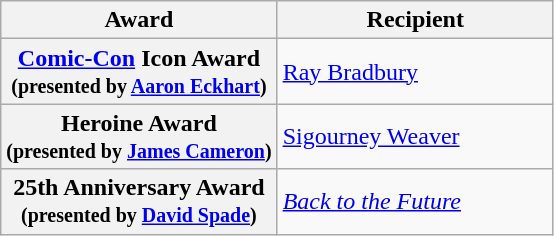<table class="wikitable sortable">
<tr>
<th scope="col" style="width:50%">Award</th>
<th scope="col" style="width:50%">Recipient</th>
</tr>
<tr>
<th scope="rowgroup" rowspan="1" style="text-align:center"><a href='#'>Comic-Con</a> Icon Award<br><small>(presented by <a href='#'>Aaron Eckhart</a>)</small></th>
<td><a href='#'>Ray Bradbury</a></td>
</tr>
<tr>
<th scope="rowgroup" rowspan="1" style="text-align:center">Heroine Award<br><small>(presented by <a href='#'>James Cameron</a>)</small></th>
<td><a href='#'>Sigourney Weaver</a></td>
</tr>
<tr>
<th scope="rowgroup" rowspan="1" style="text-align:center">25th Anniversary Award<br><small>(presented by <a href='#'>David Spade</a>)</small></th>
<td><em><a href='#'>Back to the Future</a></em></td>
</tr>
</table>
